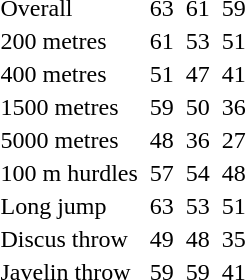<table>
<tr>
<td>Overall</td>
<td></td>
<td>63</td>
<td></td>
<td>61</td>
<td></td>
<td>59</td>
</tr>
<tr>
<td>200 metres</td>
<td></td>
<td>61</td>
<td></td>
<td>53</td>
<td></td>
<td>51</td>
</tr>
<tr>
<td>400 metres</td>
<td></td>
<td>51</td>
<td></td>
<td>47</td>
<td></td>
<td>41</td>
</tr>
<tr>
<td>1500 metres</td>
<td></td>
<td>59</td>
<td></td>
<td>50</td>
<td></td>
<td>36</td>
</tr>
<tr>
<td>5000 metres</td>
<td></td>
<td>48</td>
<td></td>
<td>36</td>
<td></td>
<td>27</td>
</tr>
<tr>
<td>100 m hurdles</td>
<td></td>
<td>57</td>
<td></td>
<td>54</td>
<td></td>
<td>48</td>
</tr>
<tr>
<td>Long jump</td>
<td></td>
<td>63</td>
<td></td>
<td>53</td>
<td></td>
<td>51</td>
</tr>
<tr>
<td>Discus throw</td>
<td></td>
<td>49</td>
<td></td>
<td>48</td>
<td></td>
<td>35</td>
</tr>
<tr>
<td>Javelin throw</td>
<td></td>
<td>59</td>
<td></td>
<td>59</td>
<td></td>
<td>41</td>
</tr>
</table>
